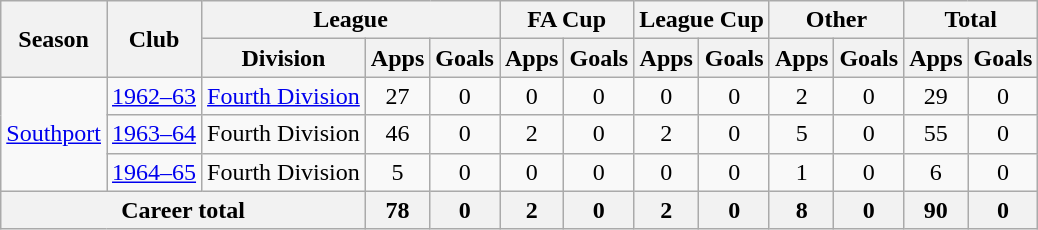<table class="wikitable" style="text-align:center">
<tr>
<th rowspan="2">Season</th>
<th rowspan="2">Club</th>
<th colspan="3">League</th>
<th colspan="2">FA Cup</th>
<th colspan="2">League Cup</th>
<th colspan="2">Other</th>
<th colspan="2">Total</th>
</tr>
<tr>
<th>Division</th>
<th>Apps</th>
<th>Goals</th>
<th>Apps</th>
<th>Goals</th>
<th>Apps</th>
<th>Goals</th>
<th>Apps</th>
<th>Goals</th>
<th>Apps</th>
<th>Goals</th>
</tr>
<tr>
<td rowspan="3"><a href='#'>Southport</a></td>
<td><a href='#'>1962–63</a></td>
<td><a href='#'>Fourth Division</a></td>
<td>27</td>
<td>0</td>
<td>0</td>
<td>0</td>
<td>0</td>
<td>0</td>
<td>2</td>
<td>0</td>
<td>29</td>
<td>0</td>
</tr>
<tr>
<td><a href='#'>1963–64</a></td>
<td>Fourth Division</td>
<td>46</td>
<td>0</td>
<td>2</td>
<td>0</td>
<td>2</td>
<td>0</td>
<td>5</td>
<td>0</td>
<td>55</td>
<td>0</td>
</tr>
<tr>
<td><a href='#'>1964–65</a></td>
<td>Fourth Division</td>
<td>5</td>
<td>0</td>
<td>0</td>
<td>0</td>
<td>0</td>
<td>0</td>
<td>1</td>
<td>0</td>
<td>6</td>
<td>0</td>
</tr>
<tr>
<th colspan="3">Career total</th>
<th>78</th>
<th>0</th>
<th>2</th>
<th>0</th>
<th>2</th>
<th>0</th>
<th>8</th>
<th>0</th>
<th>90</th>
<th>0</th>
</tr>
</table>
